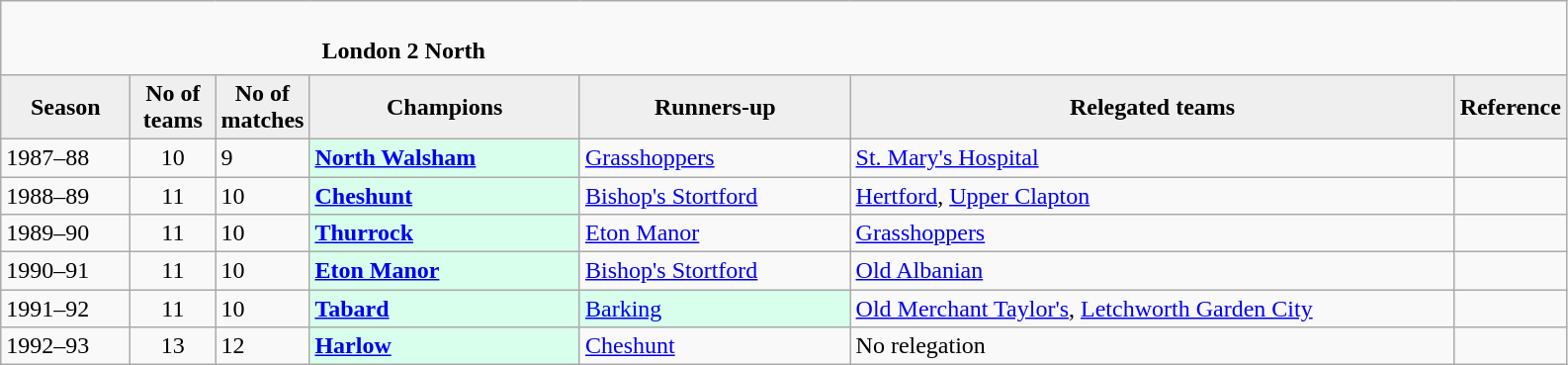<table class="wikitable" style="text-align: left;">
<tr>
<td colspan="11" cellpadding="0" cellspacing="0"><br><table border="0" style="width:100%;" cellpadding="0" cellspacing="0">
<tr>
<td style="width:20%; border:0;"></td>
<td style="border:0;"><strong>London 2 North</strong></td>
<td style="width:20%; border:0;"></td>
</tr>
</table>
</td>
</tr>
<tr>
<th style="background:#efefef; width:80px;">Season</th>
<th style="background:#efefef; width:50px;">No of teams</th>
<th style="background:#efefef; width:50px;">No of matches</th>
<th style="background:#efefef; width:175px;">Champions</th>
<th style="background:#efefef; width:175px;">Runners-up</th>
<th style="background:#efefef; width:400px;">Relegated teams</th>
<th style="background:#efefef; width:50px;">Reference</th>
</tr>
<tr align=left>
<td>1987–88</td>
<td style="text-align: center;">10</td>
<td>9</td>
<td style="background:#d8ffeb;"><strong><a href='#'>North Walsham</a></strong></td>
<td><a href='#'>Grasshoppers</a></td>
<td><a href='#'>St. Mary's Hospital</a></td>
<td></td>
</tr>
<tr>
<td>1988–89</td>
<td style="text-align: center;">11</td>
<td>10</td>
<td style="background:#d8ffeb;"><strong><a href='#'>Cheshunt</a></strong></td>
<td><a href='#'>Bishop's Stortford</a></td>
<td><a href='#'>Hertford</a>, <a href='#'>Upper Clapton</a></td>
<td></td>
</tr>
<tr>
<td>1989–90</td>
<td style="text-align: center;">11</td>
<td>10</td>
<td style="background:#d8ffeb;"><strong><a href='#'>Thurrock</a></strong></td>
<td><a href='#'>Eton Manor</a></td>
<td><a href='#'>Grasshoppers</a></td>
<td></td>
</tr>
<tr>
<td>1990–91</td>
<td style="text-align: center;">11</td>
<td>10</td>
<td style="background:#d8ffeb;"><strong><a href='#'>Eton Manor</a></strong></td>
<td><a href='#'>Bishop's Stortford</a></td>
<td><a href='#'>Old Albanian</a></td>
<td></td>
</tr>
<tr>
<td>1991–92</td>
<td style="text-align: center;">11</td>
<td>10</td>
<td style="background:#d8ffeb;"><strong><a href='#'>Tabard</a></strong></td>
<td style="background:#d8ffeb;"><a href='#'>Barking</a></td>
<td><a href='#'>Old Merchant Taylor's</a>, <a href='#'>Letchworth Garden City</a></td>
<td></td>
</tr>
<tr>
<td>1992–93</td>
<td style="text-align: center;">13</td>
<td>12</td>
<td style="background:#d8ffeb;"><strong><a href='#'>Harlow</a></strong></td>
<td><a href='#'>Cheshunt</a></td>
<td>No relegation</td>
<td></td>
</tr>
</table>
